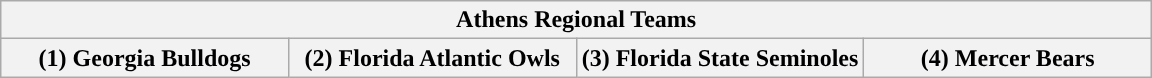<table class="wikitable">
<tr>
<th colspan=4>Athens Regional Teams</th>
</tr>
<tr>
<th style="width: 25%; ">(1) Georgia Bulldogs</th>
<th style="width: 25%; ">(2) Florida Atlantic Owls</th>
<th style="width: 25%; ">(3) Florida State Seminoles</th>
<th style="width: 25%; ">(4) Mercer Bears</th>
</tr>
</table>
